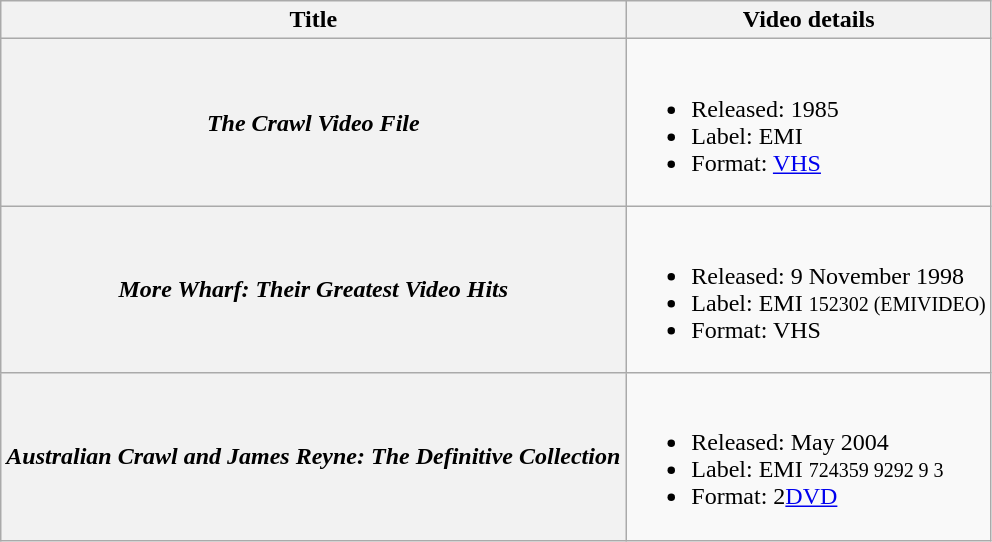<table class="wikitable plainrowheaders">
<tr>
<th scope="col">Title</th>
<th scope="col">Video details</th>
</tr>
<tr>
<th scope="row"><em>The Crawl Video File</em></th>
<td><br><ul><li>Released: 1985</li><li>Label: EMI</li><li>Format: <a href='#'>VHS</a></li></ul></td>
</tr>
<tr>
<th scope="row"><em>More Wharf: Their Greatest Video Hits</em></th>
<td><br><ul><li>Released: 9 November 1998</li><li>Label: EMI <small>152302 (EMIVIDEO)</small></li><li>Format: VHS</li></ul></td>
</tr>
<tr>
<th scope="row"><em>Australian Crawl and James Reyne: The Definitive Collection</em></th>
<td><br><ul><li>Released: May 2004</li><li>Label: EMI <small>724359 9292 9 3</small></li><li>Format: 2<a href='#'>DVD</a></li></ul></td>
</tr>
</table>
